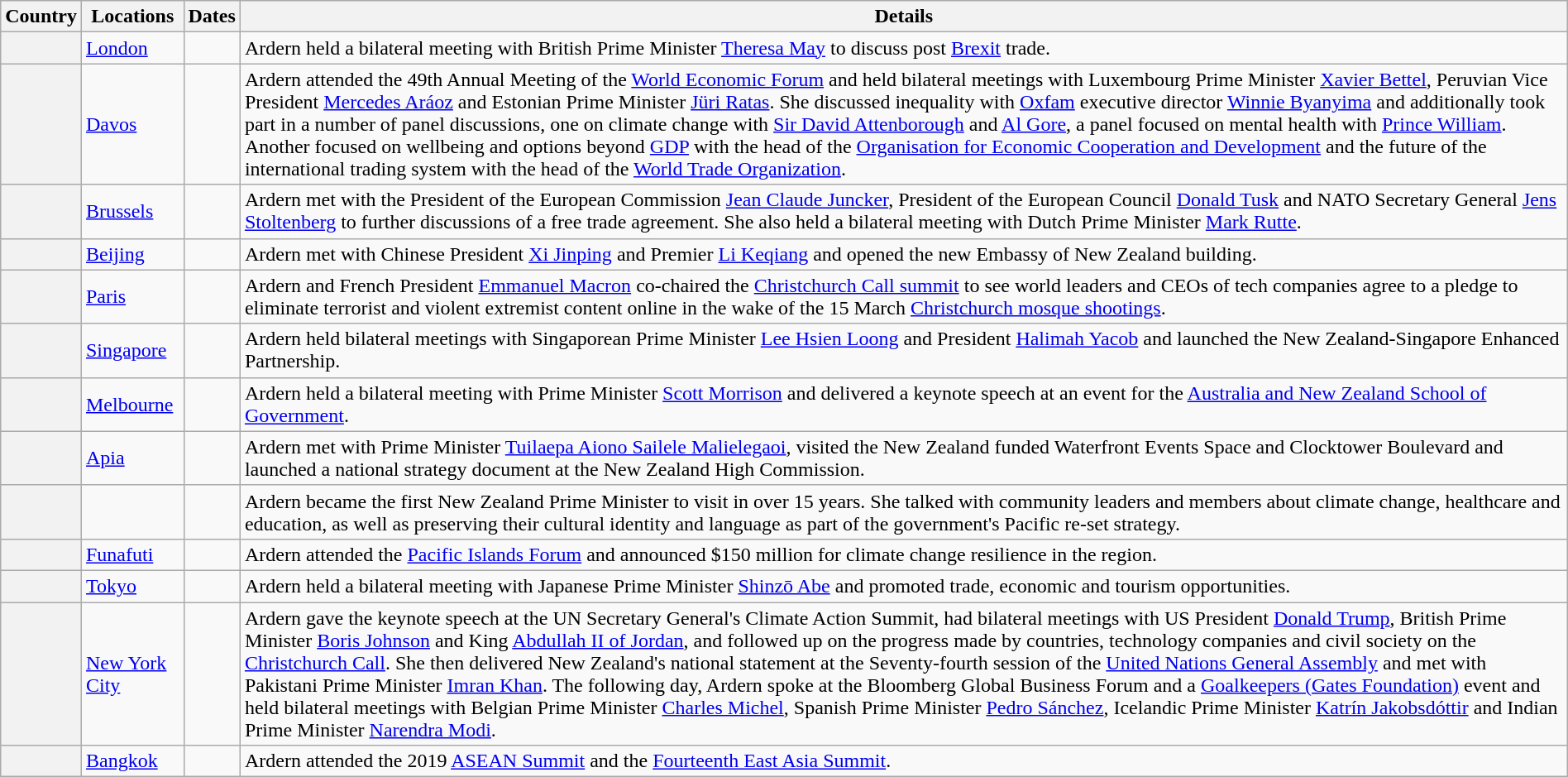<table class="wikitable sortable" border="1" style="margin: 1em auto 1em auto">
<tr>
<th>Country</th>
<th>Locations</th>
<th>Dates</th>
<th class="unsortable">Details</th>
</tr>
<tr>
<th scope="row"></th>
<td><a href='#'>London</a></td>
<td></td>
<td>Ardern held a bilateral meeting with British Prime Minister <a href='#'>Theresa May</a> to discuss post <a href='#'>Brexit</a> trade.</td>
</tr>
<tr>
<th scope="row"></th>
<td><a href='#'>Davos</a></td>
<td></td>
<td>Ardern attended the 49th Annual Meeting of the <a href='#'>World Economic Forum</a> and held bilateral meetings with Luxembourg Prime Minister <a href='#'>Xavier Bettel</a>, Peruvian Vice President <a href='#'>Mercedes Aráoz</a> and Estonian Prime Minister <a href='#'>Jüri Ratas</a>. She discussed inequality with <a href='#'>Oxfam</a> executive director <a href='#'>Winnie Byanyima</a> and additionally took part in a number of panel discussions, one on climate change with <a href='#'>Sir David Attenborough</a> and <a href='#'>Al Gore</a>, a panel focused on mental health with <a href='#'>Prince William</a>. Another focused on wellbeing and options beyond <a href='#'>GDP</a> with the head of the <a href='#'>Organisation for Economic Cooperation and Development</a> and the future of the international trading system with the head of the <a href='#'>World Trade Organization</a>.</td>
</tr>
<tr>
<th scope="row"></th>
<td><a href='#'>Brussels</a></td>
<td></td>
<td>Ardern met with the President of the European Commission <a href='#'>Jean Claude Juncker</a>, President of the European Council <a href='#'>Donald Tusk</a> and NATO Secretary General <a href='#'>Jens Stoltenberg</a> to further discussions of a free trade agreement. She also held a bilateral meeting with Dutch Prime Minister <a href='#'>Mark Rutte</a>.</td>
</tr>
<tr>
<th scope="row"></th>
<td><a href='#'>Beijing</a></td>
<td></td>
<td>Ardern met with Chinese President <a href='#'>Xi Jinping</a> and Premier <a href='#'>Li Keqiang</a> and opened the new Embassy of New Zealand building.</td>
</tr>
<tr>
<th scope="row"></th>
<td><a href='#'>Paris</a></td>
<td></td>
<td>Ardern and French President <a href='#'>Emmanuel Macron</a> co-chaired the <a href='#'>Christchurch Call summit</a> to see world leaders and CEOs of tech companies agree to a pledge to eliminate terrorist and violent extremist content online in the wake of the 15 March <a href='#'>Christchurch mosque shootings</a>.</td>
</tr>
<tr>
<th scope="row"></th>
<td><a href='#'>Singapore</a></td>
<td></td>
<td>Ardern held bilateral meetings with Singaporean Prime Minister <a href='#'>Lee Hsien Loong</a> and President <a href='#'>Halimah Yacob</a> and launched the New Zealand-Singapore Enhanced Partnership.</td>
</tr>
<tr>
<th scope="row"></th>
<td><a href='#'>Melbourne</a></td>
<td></td>
<td>Ardern held a bilateral meeting with Prime Minister <a href='#'>Scott Morrison</a> and delivered a keynote speech at an event for the <a href='#'>Australia and New Zealand School of Government</a>.</td>
</tr>
<tr>
<th scope="row"></th>
<td><a href='#'>Apia</a></td>
<td></td>
<td>Ardern met with Prime Minister <a href='#'>Tuilaepa Aiono Sailele Malielegaoi</a>, visited the New Zealand funded Waterfront Events Space and Clocktower Boulevard and launched a national strategy document at the New Zealand High Commission.</td>
</tr>
<tr>
<th scope="row"></th>
<td></td>
<td></td>
<td>Ardern became the first New Zealand Prime Minister to visit in over 15 years. She talked with community leaders and members about climate change, healthcare and education, as well as preserving their cultural identity and language as part of the government's Pacific re-set strategy.</td>
</tr>
<tr>
<th scope="row"></th>
<td><a href='#'>Funafuti</a></td>
<td></td>
<td>Ardern attended the <a href='#'>Pacific Islands Forum</a> and announced $150 million for  climate change resilience in the region.</td>
</tr>
<tr>
<th scope="row"></th>
<td><a href='#'>Tokyo</a></td>
<td></td>
<td>Ardern held a bilateral meeting with Japanese Prime Minister <a href='#'>Shinzō Abe</a> and promoted trade, economic and tourism opportunities.</td>
</tr>
<tr>
<th scope="row"></th>
<td><a href='#'>New York City</a></td>
<td></td>
<td>Ardern gave the keynote speech at the UN Secretary General's Climate Action Summit, had bilateral meetings with US President <a href='#'>Donald Trump</a>, British Prime Minister <a href='#'>Boris Johnson</a> and King <a href='#'>Abdullah II of Jordan</a>, and followed up on the progress made by countries, technology companies and civil society on the <a href='#'>Christchurch Call</a>. She then delivered New Zealand's national statement at the Seventy-fourth session of the <a href='#'>United Nations General Assembly</a> and met with Pakistani Prime Minister <a href='#'>Imran Khan</a>. The following day, Ardern spoke at the Bloomberg Global Business Forum and a <a href='#'>Goalkeepers (Gates Foundation)</a> event and held bilateral meetings with Belgian Prime Minister <a href='#'>Charles Michel</a>, Spanish Prime Minister <a href='#'>Pedro Sánchez</a>, Icelandic Prime Minister <a href='#'>Katrín Jakobsdóttir</a> and Indian Prime Minister <a href='#'>Narendra Modi</a>.</td>
</tr>
<tr>
<th scope="row"></th>
<td><a href='#'>Bangkok</a></td>
<td></td>
<td>Ardern attended the 2019 <a href='#'>ASEAN Summit</a> and the <a href='#'>Fourteenth East Asia Summit</a>.</td>
</tr>
</table>
